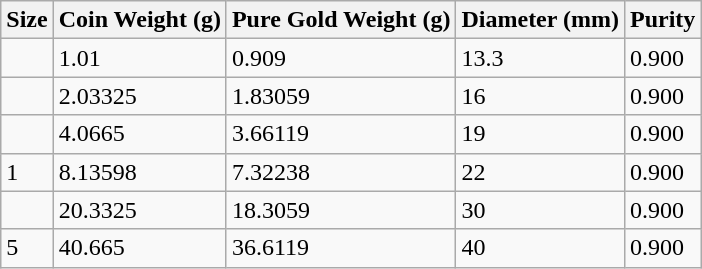<table class="wikitable">
<tr>
<th>Size</th>
<th>Coin Weight (g)</th>
<th>Pure Gold Weight (g)</th>
<th>Diameter (mm)</th>
<th>Purity</th>
</tr>
<tr>
<td></td>
<td>1.01</td>
<td>0.909</td>
<td>13.3</td>
<td>0.900</td>
</tr>
<tr>
<td></td>
<td>2.03325</td>
<td>1.83059</td>
<td>16</td>
<td>0.900</td>
</tr>
<tr>
<td></td>
<td>4.0665</td>
<td>3.66119</td>
<td>19</td>
<td>0.900</td>
</tr>
<tr>
<td>1</td>
<td>8.13598</td>
<td>7.32238</td>
<td>22</td>
<td>0.900</td>
</tr>
<tr>
<td></td>
<td>20.3325</td>
<td>18.3059</td>
<td>30</td>
<td>0.900</td>
</tr>
<tr>
<td>5</td>
<td>40.665</td>
<td>36.6119</td>
<td>40</td>
<td>0.900</td>
</tr>
</table>
